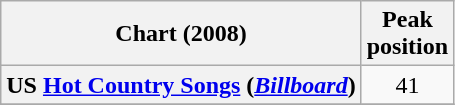<table class="wikitable sortable plainrowheaders" style="text-align:center">
<tr>
<th scope="col">Chart (2008)</th>
<th scope="col">Peak<br>position</th>
</tr>
<tr>
<th scope="row">US <a href='#'>Hot Country Songs</a> (<em><a href='#'>Billboard</a></em>)</th>
<td>41</td>
</tr>
<tr>
</tr>
</table>
